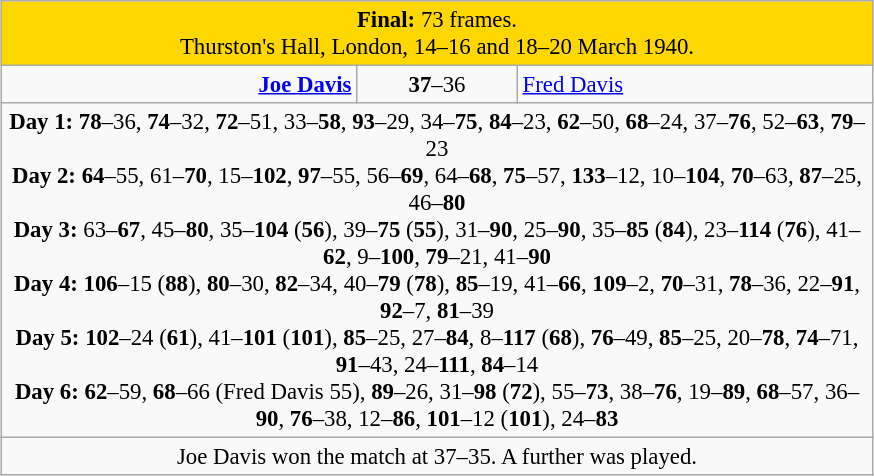<table class="wikitable" style="font-size: 95%; margin: 1em auto 1em auto;">
<tr>
<td colspan="3" align="center" bgcolor="#ffd700"><strong>Final:</strong> 73 frames.<br>Thurston's Hall, London, 14–16 and 18–20 March 1940.</td>
</tr>
<tr>
<td width="230" align="right"><strong><a href='#'>Joe Davis</a></strong><br></td>
<td width="100" align="center"><strong>37</strong>–36</td>
<td width="230"><a href='#'>Fred Davis</a><br></td>
</tr>
<tr>
<td colspan="3" align="center" style="font-size: 100%"><strong>Day 1:</strong> <strong>78</strong>–36, <strong>74</strong>–32, <strong>72</strong>–51, 33–<strong>58</strong>, <strong>93</strong>–29, 34–<strong>75</strong>, <strong>84</strong>–23, <strong>62</strong>–50, <strong>68</strong>–24, 37–<strong>76</strong>, 52–<strong>63</strong>, <strong>79</strong>–23<br><strong>Day 2:</strong> <strong>64</strong>–55, 61–<strong>70</strong>, 15–<strong>102</strong>, <strong>97</strong>–55, 56–<strong>69</strong>, 64–<strong>68</strong>, <strong>75</strong>–57, <strong>133</strong>–12, 10–<strong>104</strong>, <strong>70</strong>–63, <strong>87</strong>–25, 46–<strong>80</strong><br><strong>Day 3:</strong> 63–<strong>67</strong>, 45–<strong>80</strong>, 35–<strong>104</strong> (<strong>56</strong>), 39–<strong>75</strong> (<strong>55</strong>), 31–<strong>90</strong>, 25–<strong>90</strong>, 35–<strong>85</strong> (<strong>84</strong>), 23–<strong>114</strong> (<strong>76</strong>), 41–<strong>62</strong>, 9–<strong>100</strong>, <strong>79</strong>–21, 41–<strong>90</strong><br><strong>Day 4:</strong> <strong>106</strong>–15 (<strong>88</strong>), <strong>80</strong>–30, <strong>82</strong>–34, 40–<strong>79</strong> (<strong>78</strong>), <strong>85</strong>–19, 41–<strong>66</strong>, <strong>109</strong>–2, <strong>70</strong>–31, <strong>78</strong>–36, 22–<strong>91</strong>, <strong>92</strong>–7, <strong>81</strong>–39<br><strong>Day 5:</strong> <strong>102</strong>–24 (<strong>61</strong>), 41–<strong>101</strong> (<strong>101</strong>), <strong>85</strong>–25, 27–<strong>84</strong>, 8–<strong>117</strong> (<strong>68</strong>), <strong>76</strong>–49, <strong>85</strong>–25, 20–<strong>78</strong>, <strong>74</strong>–71, <strong>91</strong>–43, 24–<strong>111</strong>, <strong>84</strong>–14<br><strong>Day 6:</strong> <strong>62</strong>–59, <strong>68</strong>–66 (Fred Davis 55), <strong>89</strong>–26, 31–<strong>98</strong> (<strong>72</strong>), 55–<strong>73</strong>, 38–<strong>76</strong>, 19–<strong>89</strong>, <strong>68</strong>–57, 36–<strong>90</strong>, <strong>76</strong>–38, 12–<strong>86</strong>, <strong>101</strong>–12 (<strong>101</strong>), 24–<strong>83</strong></td>
</tr>
<tr>
<td colspan="3" align="center">Joe Davis won the match at 37–35. A further  was played.</td>
</tr>
</table>
